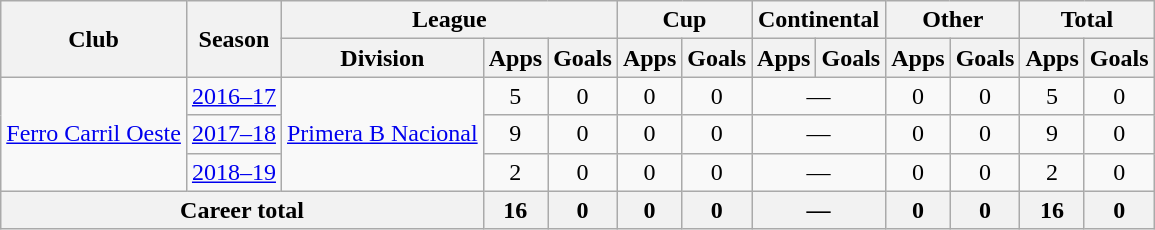<table class="wikitable" style="text-align:center">
<tr>
<th rowspan="2">Club</th>
<th rowspan="2">Season</th>
<th colspan="3">League</th>
<th colspan="2">Cup</th>
<th colspan="2">Continental</th>
<th colspan="2">Other</th>
<th colspan="2">Total</th>
</tr>
<tr>
<th>Division</th>
<th>Apps</th>
<th>Goals</th>
<th>Apps</th>
<th>Goals</th>
<th>Apps</th>
<th>Goals</th>
<th>Apps</th>
<th>Goals</th>
<th>Apps</th>
<th>Goals</th>
</tr>
<tr>
<td rowspan="3"><a href='#'>Ferro Carril Oeste</a></td>
<td><a href='#'>2016–17</a></td>
<td rowspan="3"><a href='#'>Primera B Nacional</a></td>
<td>5</td>
<td>0</td>
<td>0</td>
<td>0</td>
<td colspan="2">—</td>
<td>0</td>
<td>0</td>
<td>5</td>
<td>0</td>
</tr>
<tr>
<td><a href='#'>2017–18</a></td>
<td>9</td>
<td>0</td>
<td>0</td>
<td>0</td>
<td colspan="2">—</td>
<td>0</td>
<td>0</td>
<td>9</td>
<td>0</td>
</tr>
<tr>
<td><a href='#'>2018–19</a></td>
<td>2</td>
<td>0</td>
<td>0</td>
<td>0</td>
<td colspan="2">—</td>
<td>0</td>
<td>0</td>
<td>2</td>
<td>0</td>
</tr>
<tr>
<th colspan="3">Career total</th>
<th>16</th>
<th>0</th>
<th>0</th>
<th>0</th>
<th colspan="2">—</th>
<th>0</th>
<th>0</th>
<th>16</th>
<th>0</th>
</tr>
</table>
